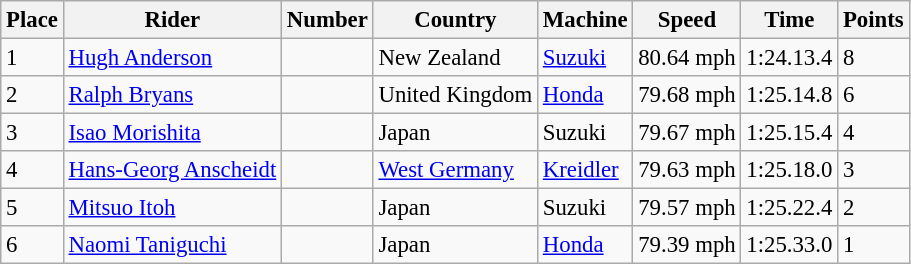<table class="wikitable" style="font-size: 95%;">
<tr>
<th>Place</th>
<th>Rider</th>
<th>Number</th>
<th>Country</th>
<th>Machine</th>
<th>Speed</th>
<th>Time</th>
<th>Points</th>
</tr>
<tr>
<td>1</td>
<td> <a href='#'>Hugh Anderson</a></td>
<td></td>
<td>New Zealand</td>
<td><a href='#'>Suzuki</a></td>
<td>80.64 mph</td>
<td>1:24.13.4</td>
<td>8</td>
</tr>
<tr>
<td>2</td>
<td> <a href='#'>Ralph Bryans</a></td>
<td></td>
<td>United Kingdom</td>
<td><a href='#'>Honda</a></td>
<td>79.68 mph</td>
<td>1:25.14.8</td>
<td>6</td>
</tr>
<tr>
<td>3</td>
<td> <a href='#'>Isao Morishita</a></td>
<td></td>
<td>Japan</td>
<td>Suzuki</td>
<td>79.67 mph</td>
<td>1:25.15.4</td>
<td>4</td>
</tr>
<tr>
<td>4</td>
<td> <a href='#'>Hans-Georg Anscheidt</a></td>
<td></td>
<td><a href='#'>West Germany</a></td>
<td><a href='#'>Kreidler</a></td>
<td>79.63 mph</td>
<td>1:25.18.0</td>
<td>3</td>
</tr>
<tr>
<td>5</td>
<td> <a href='#'>Mitsuo Itoh</a></td>
<td></td>
<td>Japan</td>
<td>Suzuki</td>
<td>79.57 mph</td>
<td>1:25.22.4</td>
<td>2</td>
</tr>
<tr>
<td>6</td>
<td> <a href='#'>Naomi Taniguchi</a></td>
<td></td>
<td>Japan</td>
<td><a href='#'>Honda</a></td>
<td>79.39 mph</td>
<td>1:25.33.0</td>
<td>1</td>
</tr>
</table>
